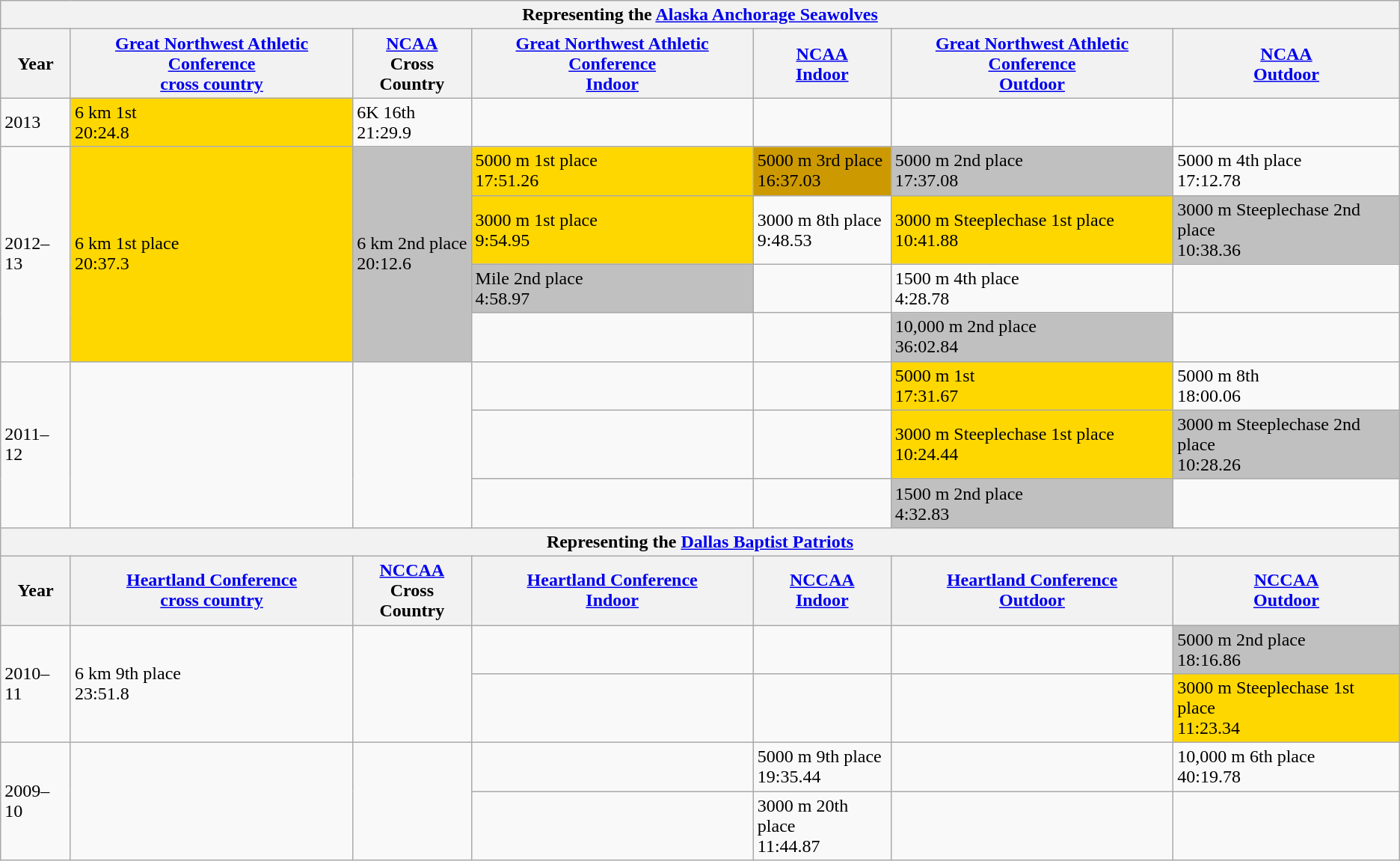<table class="wikitable sortable">
<tr>
<th colspan="9">Representing the <a href='#'>Alaska Anchorage Seawolves</a></th>
</tr>
<tr>
<th>Year</th>
<th><a href='#'>Great Northwest Athletic Conference</a><br> <a href='#'>cross country</a></th>
<th><a href='#'>NCAA</a><br> Cross Country</th>
<th><a href='#'>Great Northwest Athletic Conference</a><br> <a href='#'>Indoor</a></th>
<th><a href='#'>NCAA</a><br> <a href='#'>Indoor</a></th>
<th><a href='#'>Great Northwest Athletic Conference</a><br> <a href='#'>Outdoor</a></th>
<th><a href='#'>NCAA</a><br> <a href='#'>Outdoor</a></th>
</tr>
<tr>
<td>2013</td>
<td bgcolor=gold>6 km 1st<br>20:24.8</td>
<td>6K 16th<br>21:29.9</td>
<td></td>
<td></td>
<td></td>
<td></td>
</tr>
<tr>
<td rowspan=4>2012–13</td>
<td rowspan=4 bgcolor=gold>6 km 1st place<br>20:37.3</td>
<td rowspan=4 bgcolor=silver>6 km 2nd place<br>20:12.6</td>
<td bgcolor=gold>5000 m 1st place <br>  17:51.26</td>
<td bgcolor=cc9900>5000 m 3rd place <br> 16:37.03</td>
<td bgcolor=silver>5000 m 2nd place<br> 17:37.08</td>
<td>5000 m 4th place<br>17:12.78</td>
</tr>
<tr>
<td bgcolor=gold>3000 m 1st place<br>9:54.95</td>
<td>3000 m 8th place<br>9:48.53</td>
<td bgcolor=gold>3000 m Steeplechase 1st place<br>10:41.88</td>
<td bgcolor=silver>3000 m Steeplechase 2nd place <br>10:38.36</td>
</tr>
<tr>
<td bgcolor=silver>Mile 2nd place<br>4:58.97</td>
<td></td>
<td>1500 m 4th place<br>4:28.78</td>
<td></td>
</tr>
<tr>
<td></td>
<td></td>
<td bgcolor=silver>10,000 m 2nd place<br>36:02.84</td>
<td></td>
</tr>
<tr>
<td rowspan=3>2011–12</td>
<td rowspan=3></td>
<td rowspan=3></td>
<td></td>
<td></td>
<td bgcolor=gold>5000 m 1st<br>17:31.67</td>
<td>5000 m 8th<br>18:00.06</td>
</tr>
<tr>
<td></td>
<td></td>
<td bgcolor=gold>3000 m Steeplechase 1st place<br>10:24.44</td>
<td bgcolor=silver>3000 m Steeplechase 2nd place <br>10:28.26</td>
</tr>
<tr>
<td></td>
<td></td>
<td bgcolor=silver>1500 m 2nd place<br>4:32.83</td>
<td></td>
</tr>
<tr>
<th colspan="9">Representing the <a href='#'>Dallas Baptist Patriots</a></th>
</tr>
<tr>
<th>Year</th>
<th><a href='#'>Heartland Conference</a><br> <a href='#'>cross country</a></th>
<th><a href='#'>NCCAA</a><br> Cross Country</th>
<th><a href='#'>Heartland Conference</a><br> <a href='#'>Indoor</a></th>
<th><a href='#'>NCCAA</a><br> <a href='#'>Indoor</a></th>
<th><a href='#'>Heartland Conference</a><br> <a href='#'>Outdoor</a></th>
<th><a href='#'>NCCAA</a><br> <a href='#'>Outdoor</a></th>
</tr>
<tr>
<td rowspan=2>2010–11</td>
<td rowspan=2>6 km 9th place<br>23:51.8</td>
<td rowspan=2></td>
<td></td>
<td></td>
<td></td>
<td bgcolor=silver>5000 m 2nd place<br>18:16.86</td>
</tr>
<tr>
<td></td>
<td></td>
<td></td>
<td bgcolor=gold>3000 m Steeplechase 1st place <br>11:23.34</td>
</tr>
<tr>
<td rowspan=2>2009–10</td>
<td rowspan=2></td>
<td rowspan=2></td>
<td></td>
<td>5000 m 9th place<br>19:35.44</td>
<td></td>
<td>10,000 m 6th place<br>40:19.78</td>
</tr>
<tr>
<td></td>
<td>3000 m 20th place<br>11:44.87</td>
<td></td>
<td></td>
</tr>
</table>
